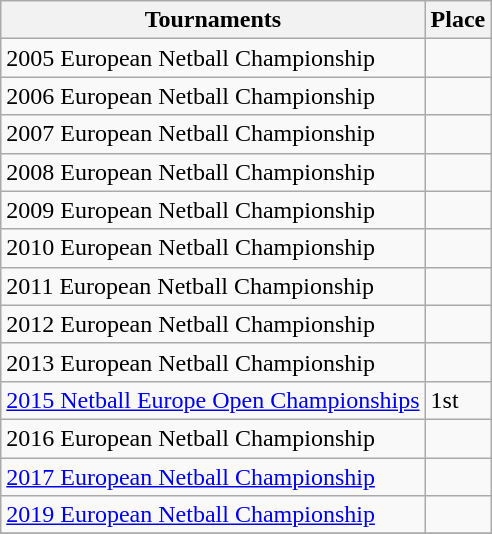<table class="wikitable collapsible">
<tr>
<th>Tournaments</th>
<th>Place</th>
</tr>
<tr>
<td>2005 European Netball Championship</td>
<td></td>
</tr>
<tr>
<td>2006 European Netball Championship</td>
<td></td>
</tr>
<tr>
<td>2007 European Netball Championship</td>
<td></td>
</tr>
<tr>
<td>2008 European Netball Championship</td>
<td></td>
</tr>
<tr>
<td>2009 European Netball Championship</td>
<td></td>
</tr>
<tr>
<td>2010 European Netball Championship</td>
<td></td>
</tr>
<tr>
<td>2011 European Netball Championship</td>
<td></td>
</tr>
<tr>
<td>2012 European Netball Championship</td>
<td></td>
</tr>
<tr>
<td>2013 European Netball Championship</td>
<td></td>
</tr>
<tr>
<td><a href='#'>2015 Netball Europe Open Championships</a></td>
<td>1st</td>
</tr>
<tr>
<td>2016 European Netball Championship</td>
<td></td>
</tr>
<tr>
<td><a href='#'>2017 European Netball Championship</a></td>
<td></td>
</tr>
<tr>
<td><a href='#'>2019 European Netball Championship</a></td>
<td></td>
</tr>
<tr>
</tr>
</table>
